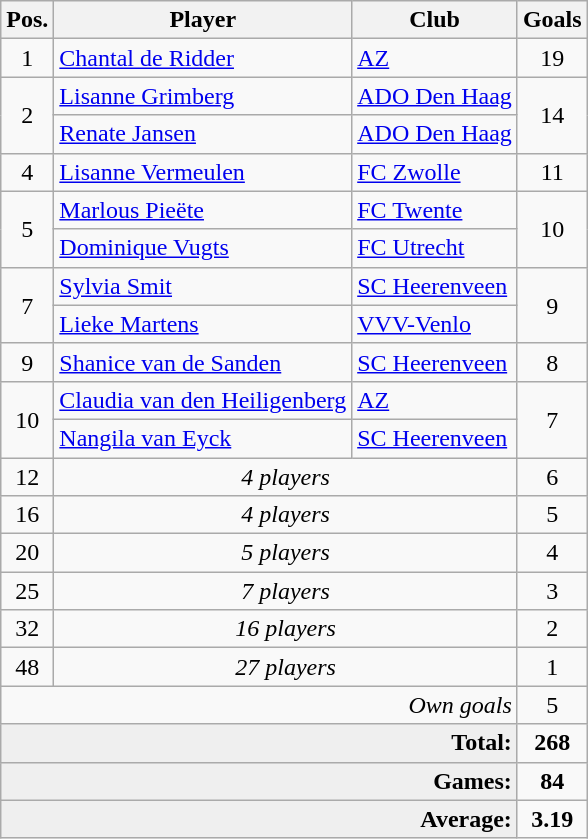<table class="wikitable">
<tr>
<th>Pos.</th>
<th>Player</th>
<th>Club</th>
<th>Goals</th>
</tr>
<tr>
<td rowspan=1 align="center">1</td>
<td> <a href='#'>Chantal de Ridder</a></td>
<td><a href='#'>AZ</a></td>
<td rowspan=1 align="center">19</td>
</tr>
<tr>
<td rowspan=2 align="center">2</td>
<td> <a href='#'>Lisanne Grimberg</a></td>
<td><a href='#'>ADO Den Haag</a></td>
<td rowspan=2 align="center">14</td>
</tr>
<tr>
<td> <a href='#'>Renate Jansen</a></td>
<td><a href='#'>ADO Den Haag</a></td>
</tr>
<tr>
<td rowspan=1 align="center">4</td>
<td> <a href='#'>Lisanne Vermeulen</a></td>
<td><a href='#'>FC Zwolle</a></td>
<td rowspan=1 align="center">11</td>
</tr>
<tr>
<td rowspan=2 align="center">5</td>
<td> <a href='#'>Marlous Pieëte</a></td>
<td><a href='#'>FC Twente</a></td>
<td rowspan=2 align="center">10</td>
</tr>
<tr>
<td> <a href='#'>Dominique Vugts</a></td>
<td><a href='#'>FC Utrecht</a></td>
</tr>
<tr>
<td rowspan=2 align="center">7</td>
<td> <a href='#'>Sylvia Smit</a></td>
<td><a href='#'>SC Heerenveen</a></td>
<td rowspan=2 align="center">9</td>
</tr>
<tr>
<td> <a href='#'>Lieke Martens</a></td>
<td><a href='#'>VVV-Venlo</a></td>
</tr>
<tr>
<td rowspan=1 align="center">9</td>
<td> <a href='#'>Shanice van de Sanden</a></td>
<td><a href='#'>SC Heerenveen</a></td>
<td rowspan=1 align="center">8</td>
</tr>
<tr>
<td rowspan=2 align=center>10</td>
<td> <a href='#'>Claudia van den Heiligenberg</a></td>
<td><a href='#'>AZ</a></td>
<td rowspan=2 align=center>7</td>
</tr>
<tr>
<td> <a href='#'>Nangila van Eyck</a></td>
<td><a href='#'>SC Heerenveen</a></td>
</tr>
<tr>
<td rowspan=1 align="center">12</td>
<td colspan=2 align="center"><em>4 players</em></td>
<td rowspan=1 align="center">6</td>
</tr>
<tr>
<td rowspan=1 align="center">16</td>
<td colspan=2 align="center"><em>4 players</em></td>
<td rowspan=1 align="center">5</td>
</tr>
<tr>
<td rowspan=1 align="center">20</td>
<td colspan=2 align="center"><em>5 players</em></td>
<td rowspan=1 align="center">4</td>
</tr>
<tr>
<td rowspan=1 align="center">25</td>
<td colspan=2 align="center"><em>7 players</em></td>
<td rowspan=1 align="center">3</td>
</tr>
<tr>
<td rowspan=1 align="center">32</td>
<td colspan=2 align="center"><em>16 players</em></td>
<td rowspan=1 align="center">2</td>
</tr>
<tr>
<td rowspan=1 align="center">48</td>
<td colspan=2 align="center"><em>27 players</em></td>
<td rowspan=1 align="center">1</td>
</tr>
<tr>
<td colspan=3 align="right"><em>Own goals</em></td>
<td rowspan=1 align="center">5</td>
</tr>
<tr>
<td bgcolor="#EFEFEF" colspan=3 align="right"><strong>Total:</strong></td>
<td align="center"><strong>268</strong></td>
</tr>
<tr>
<td bgcolor="#EFEFEF" colspan=3 align="right"><strong>Games:</strong></td>
<td align="center"><strong>84</strong></td>
</tr>
<tr>
<td bgcolor="#EFEFEF" colspan=3 align="right"><strong>Average:</strong></td>
<td align="center"><strong>3.19</strong></td>
</tr>
</table>
